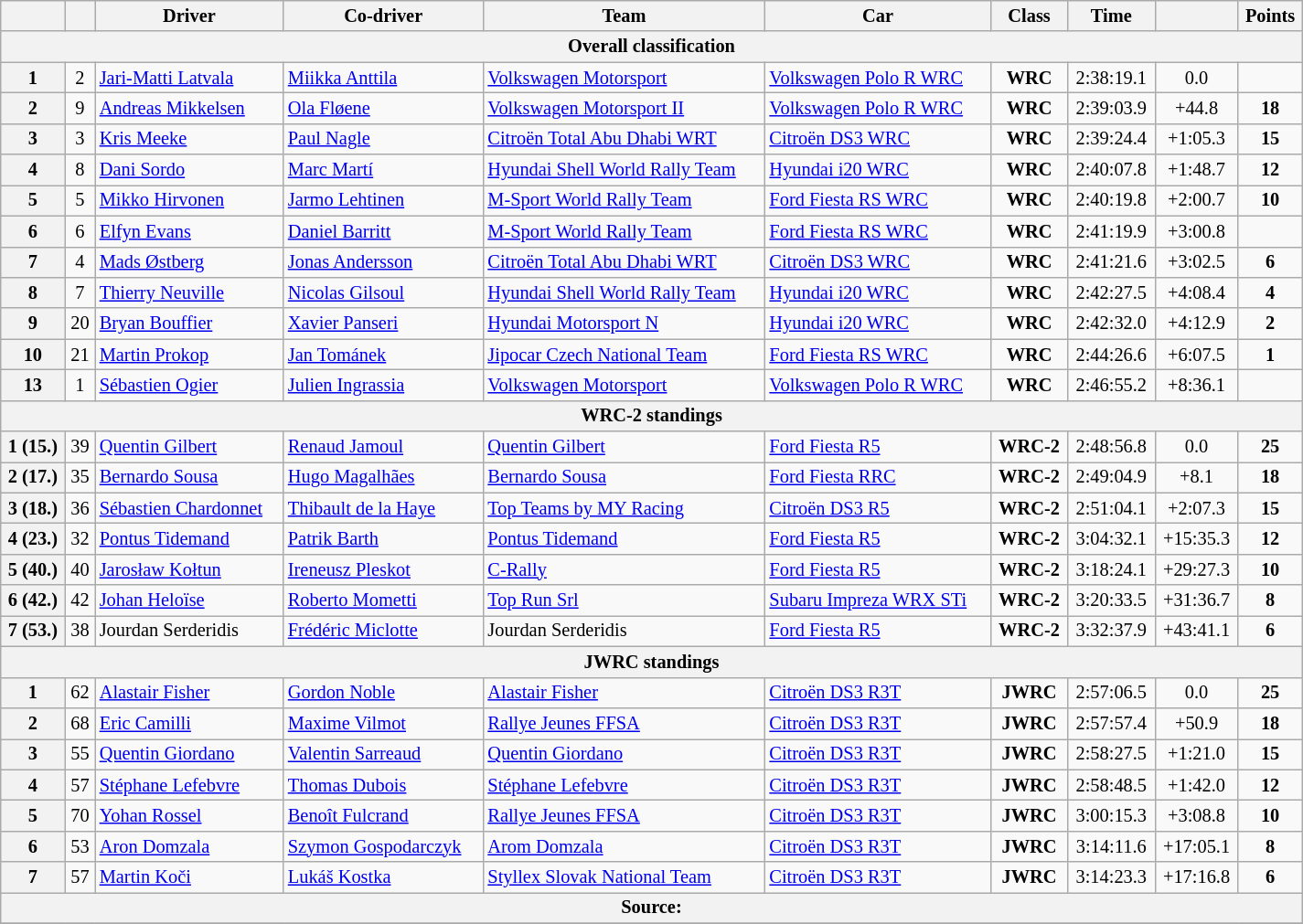<table class="wikitable" width=85% style="text-align: left; font-size: 85%; max-width: 950px;">
<tr>
<th></th>
<th></th>
<th>Driver</th>
<th>Co-driver</th>
<th>Team</th>
<th>Car</th>
<th>Class</th>
<th>Time</th>
<th></th>
<th>Points</th>
</tr>
<tr>
<th colspan=10>Overall classification</th>
</tr>
<tr>
<th>1</th>
<td align="center">2</td>
<td> <a href='#'>Jari-Matti Latvala</a></td>
<td> <a href='#'>Miikka Anttila</a></td>
<td> <a href='#'>Volkswagen Motorsport</a></td>
<td><a href='#'>Volkswagen Polo R WRC</a></td>
<td align="center"><strong><span>WRC</span></strong></td>
<td align="center">2:38:19.1</td>
<td align="center">0.0</td>
<td align="center"><strong></strong></td>
</tr>
<tr>
<th>2</th>
<td align="center">9</td>
<td> <a href='#'>Andreas Mikkelsen</a></td>
<td> <a href='#'>Ola Fløene</a></td>
<td> <a href='#'>Volkswagen Motorsport II</a></td>
<td><a href='#'>Volkswagen Polo R WRC</a></td>
<td align="center"><strong><span>WRC</span></strong></td>
<td align="center">2:39:03.9</td>
<td align="center">+44.8</td>
<td align="center"><strong>18</strong></td>
</tr>
<tr>
<th>3</th>
<td align="center">3</td>
<td> <a href='#'>Kris Meeke</a></td>
<td> <a href='#'>Paul Nagle</a></td>
<td> <a href='#'>Citroën Total Abu Dhabi WRT</a></td>
<td><a href='#'>Citroën DS3 WRC</a></td>
<td align="center"><strong><span>WRC</span></strong></td>
<td align="center">2:39:24.4</td>
<td align="center">+1:05.3</td>
<td align="center"><strong>15</strong></td>
</tr>
<tr>
<th>4</th>
<td align="center">8</td>
<td> <a href='#'>Dani Sordo</a></td>
<td> <a href='#'>Marc Martí</a></td>
<td> <a href='#'>Hyundai Shell World Rally Team</a></td>
<td><a href='#'>Hyundai i20 WRC</a></td>
<td align="center"><strong><span>WRC</span></strong></td>
<td align="center">2:40:07.8</td>
<td align="center">+1:48.7</td>
<td align="center"><strong>12</strong></td>
</tr>
<tr>
<th>5</th>
<td align="center">5</td>
<td> <a href='#'>Mikko Hirvonen</a></td>
<td> <a href='#'>Jarmo Lehtinen</a></td>
<td> <a href='#'>M-Sport World Rally Team</a></td>
<td><a href='#'>Ford Fiesta RS WRC</a></td>
<td align="center"><strong><span>WRC</span></strong></td>
<td align="center">2:40:19.8</td>
<td align="center">+2:00.7</td>
<td align="center"><strong>10</strong></td>
</tr>
<tr>
<th>6</th>
<td align="center">6</td>
<td> <a href='#'>Elfyn Evans</a></td>
<td> <a href='#'>Daniel Barritt</a></td>
<td> <a href='#'>M-Sport World Rally Team</a></td>
<td><a href='#'>Ford Fiesta RS WRC</a></td>
<td align="center"><strong><span>WRC</span></strong></td>
<td align="center">2:41:19.9</td>
<td align="center">+3:00.8</td>
<td align="center"><strong></strong></td>
</tr>
<tr>
<th>7</th>
<td align="center">4</td>
<td> <a href='#'>Mads Østberg</a></td>
<td> <a href='#'>Jonas Andersson</a></td>
<td> <a href='#'>Citroën Total Abu Dhabi WRT</a></td>
<td><a href='#'>Citroën DS3 WRC</a></td>
<td align="center"><strong><span>WRC</span></strong></td>
<td align="center">2:41:21.6</td>
<td align="center">+3:02.5</td>
<td align="center"><strong>6</strong></td>
</tr>
<tr>
<th>8</th>
<td align="center">7</td>
<td> <a href='#'>Thierry Neuville</a></td>
<td> <a href='#'>Nicolas Gilsoul</a></td>
<td> <a href='#'>Hyundai Shell World Rally Team</a></td>
<td><a href='#'>Hyundai i20 WRC</a></td>
<td align="center"><strong><span>WRC</span></strong></td>
<td align="center">2:42:27.5</td>
<td align="center">+4:08.4</td>
<td align="center"><strong>4</strong></td>
</tr>
<tr>
<th>9</th>
<td align="center">20</td>
<td> <a href='#'>Bryan Bouffier</a></td>
<td> <a href='#'>Xavier Panseri</a></td>
<td> <a href='#'>Hyundai Motorsport N</a></td>
<td><a href='#'>Hyundai i20 WRC</a></td>
<td align="center"><strong><span>WRC</span></strong></td>
<td align="center">2:42:32.0</td>
<td align="center">+4:12.9</td>
<td align="center"><strong>2</strong></td>
</tr>
<tr>
<th>10</th>
<td align="center">21</td>
<td> <a href='#'>Martin Prokop</a></td>
<td> <a href='#'>Jan Tománek</a></td>
<td> <a href='#'>Jipocar Czech National Team</a></td>
<td><a href='#'>Ford Fiesta RS WRC</a></td>
<td align="center"><strong><span>WRC</span></strong></td>
<td align="center">2:44:26.6</td>
<td align="center">+6:07.5</td>
<td align="center"><strong>1</strong></td>
</tr>
<tr>
<th>13</th>
<td align="center">1</td>
<td> <a href='#'>Sébastien Ogier</a></td>
<td> <a href='#'>Julien Ingrassia</a></td>
<td> <a href='#'>Volkswagen Motorsport</a></td>
<td><a href='#'>Volkswagen Polo R WRC</a></td>
<td align="center"><strong><span>WRC</span></strong></td>
<td align="center">2:46:55.2</td>
<td align="center">+8:36.1</td>
<td align="center"><strong></strong></td>
</tr>
<tr>
<th colspan=10>WRC-2 standings</th>
</tr>
<tr>
<th>1 (15.)</th>
<td align="center">39</td>
<td> <a href='#'>Quentin Gilbert</a></td>
<td> <a href='#'>Renaud Jamoul</a></td>
<td> <a href='#'>Quentin Gilbert</a></td>
<td><a href='#'>Ford Fiesta R5</a></td>
<td align="center"><strong><span>WRC-2</span></strong></td>
<td align="center">2:48:56.8</td>
<td align="center">0.0</td>
<td align="center"><strong>25</strong></td>
</tr>
<tr>
<th>2 (17.)</th>
<td align="center">35</td>
<td> <a href='#'>Bernardo Sousa</a></td>
<td> <a href='#'>Hugo Magalhães</a></td>
<td> <a href='#'>Bernardo Sousa</a></td>
<td><a href='#'>Ford Fiesta RRC</a></td>
<td align="center"><strong><span>WRC-2</span></strong></td>
<td align="center">2:49:04.9</td>
<td align="center">+8.1</td>
<td align="center"><strong>18</strong></td>
</tr>
<tr>
<th>3 (18.)</th>
<td align="center">36</td>
<td> <a href='#'>Sébastien Chardonnet</a></td>
<td> <a href='#'>Thibault de la Haye</a></td>
<td> <a href='#'>Top Teams by MY Racing</a></td>
<td><a href='#'>Citroën DS3 R5</a></td>
<td align="center"><strong><span>WRC-2</span></strong></td>
<td align="center">2:51:04.1</td>
<td align="center">+2:07.3</td>
<td align="center"><strong>15</strong></td>
</tr>
<tr>
<th>4 (23.)</th>
<td align="center">32</td>
<td> <a href='#'>Pontus Tidemand</a></td>
<td> <a href='#'>Patrik Barth</a></td>
<td> <a href='#'>Pontus Tidemand</a></td>
<td><a href='#'>Ford Fiesta R5</a></td>
<td align="center"><strong><span>WRC-2</span></strong></td>
<td align="center">3:04:32.1</td>
<td align="center">+15:35.3</td>
<td align="center"><strong>12</strong></td>
</tr>
<tr>
<th>5 (40.)</th>
<td align="center">40</td>
<td> <a href='#'>Jarosław Kołtun</a></td>
<td> <a href='#'>Ireneusz Pleskot</a></td>
<td> <a href='#'>C-Rally</a></td>
<td><a href='#'>Ford Fiesta R5</a></td>
<td align="center"><strong><span>WRC-2</span></strong></td>
<td align="center">3:18:24.1</td>
<td align="center">+29:27.3</td>
<td align="center"><strong>10</strong></td>
</tr>
<tr>
<th>6 (42.)</th>
<td align="center">42</td>
<td> <a href='#'>Johan Heloïse</a></td>
<td> <a href='#'>Roberto Mometti</a></td>
<td> <a href='#'>Top Run Srl</a></td>
<td><a href='#'>Subaru Impreza WRX STi</a></td>
<td align="center"><strong><span>WRC-2</span></strong></td>
<td align="center">3:20:33.5</td>
<td align="center">+31:36.7</td>
<td align="center"><strong>8</strong></td>
</tr>
<tr>
<th>7 (53.)</th>
<td align="center">38</td>
<td> Jourdan Serderidis</td>
<td> <a href='#'>Frédéric Miclotte</a></td>
<td> Jourdan Serderidis</td>
<td><a href='#'>Ford Fiesta R5</a></td>
<td align="center"><strong><span>WRC-2</span></strong></td>
<td align="center">3:32:37.9</td>
<td align="center">+43:41.1</td>
<td align="center"><strong>6</strong></td>
</tr>
<tr>
<th colspan=10>JWRC standings</th>
</tr>
<tr>
<th>1</th>
<td align="center">62</td>
<td> <a href='#'>Alastair Fisher</a></td>
<td> <a href='#'>Gordon Noble</a></td>
<td> <a href='#'>Alastair Fisher</a></td>
<td><a href='#'>Citroën DS3 R3T</a></td>
<td align="center"><strong><span>JWRC</span></strong></td>
<td align="center">2:57:06.5</td>
<td align="center">0.0</td>
<td align="center"><strong>25</strong></td>
</tr>
<tr>
<th>2</th>
<td align="center">68</td>
<td> <a href='#'>Eric Camilli</a></td>
<td> <a href='#'>Maxime Vilmot</a></td>
<td> <a href='#'>Rallye Jeunes FFSA</a></td>
<td><a href='#'>Citroën DS3 R3T</a></td>
<td align="center"><strong><span>JWRC</span></strong></td>
<td align="center">2:57:57.4</td>
<td align="center">+50.9</td>
<td align="center"><strong>18</strong></td>
</tr>
<tr>
<th>3</th>
<td align="center">55</td>
<td> <a href='#'>Quentin Giordano</a></td>
<td> <a href='#'>Valentin Sarreaud</a></td>
<td> <a href='#'>Quentin Giordano</a></td>
<td><a href='#'>Citroën DS3 R3T</a></td>
<td align="center"><strong><span>JWRC</span></strong></td>
<td align="center">2:58:27.5</td>
<td align="center">+1:21.0</td>
<td align="center"><strong>15</strong></td>
</tr>
<tr>
<th>4</th>
<td align="center">57</td>
<td> <a href='#'>Stéphane Lefebvre</a></td>
<td> <a href='#'>Thomas Dubois</a></td>
<td> <a href='#'>Stéphane Lefebvre</a></td>
<td><a href='#'>Citroën DS3 R3T</a></td>
<td align="center"><strong><span>JWRC</span></strong></td>
<td align="center">2:58:48.5</td>
<td align="center">+1:42.0</td>
<td align="center"><strong>12</strong></td>
</tr>
<tr>
<th>5</th>
<td align="center">70</td>
<td> <a href='#'>Yohan Rossel</a></td>
<td> <a href='#'>Benoît Fulcrand</a></td>
<td> <a href='#'>Rallye Jeunes FFSA</a></td>
<td><a href='#'>Citroën DS3 R3T</a></td>
<td align="center"><strong><span>JWRC</span></strong></td>
<td align="center">3:00:15.3</td>
<td align="center">+3:08.8</td>
<td align="center"><strong>10</strong></td>
</tr>
<tr>
<th>6</th>
<td align="center">53</td>
<td> <a href='#'>Aron Domzala</a></td>
<td> <a href='#'>Szymon Gospodarczyk</a></td>
<td> <a href='#'>Arom Domzala</a></td>
<td><a href='#'>Citroën DS3 R3T</a></td>
<td align="center"><strong><span>JWRC</span></strong></td>
<td align="center">3:14:11.6</td>
<td align="center">+17:05.1</td>
<td align="center"><strong>8</strong></td>
</tr>
<tr>
<th>7</th>
<td align="center">57</td>
<td> <a href='#'>Martin Koči</a></td>
<td> <a href='#'>Lukáš Kostka</a></td>
<td> <a href='#'>Styllex Slovak National Team</a></td>
<td><a href='#'>Citroën DS3 R3T</a></td>
<td align="center"><strong><span>JWRC</span></strong></td>
<td align="center">3:14:23.3</td>
<td align="center">+17:16.8</td>
<td align="center"><strong>6</strong></td>
</tr>
<tr>
<th colspan=10>Source: </th>
</tr>
<tr>
</tr>
</table>
